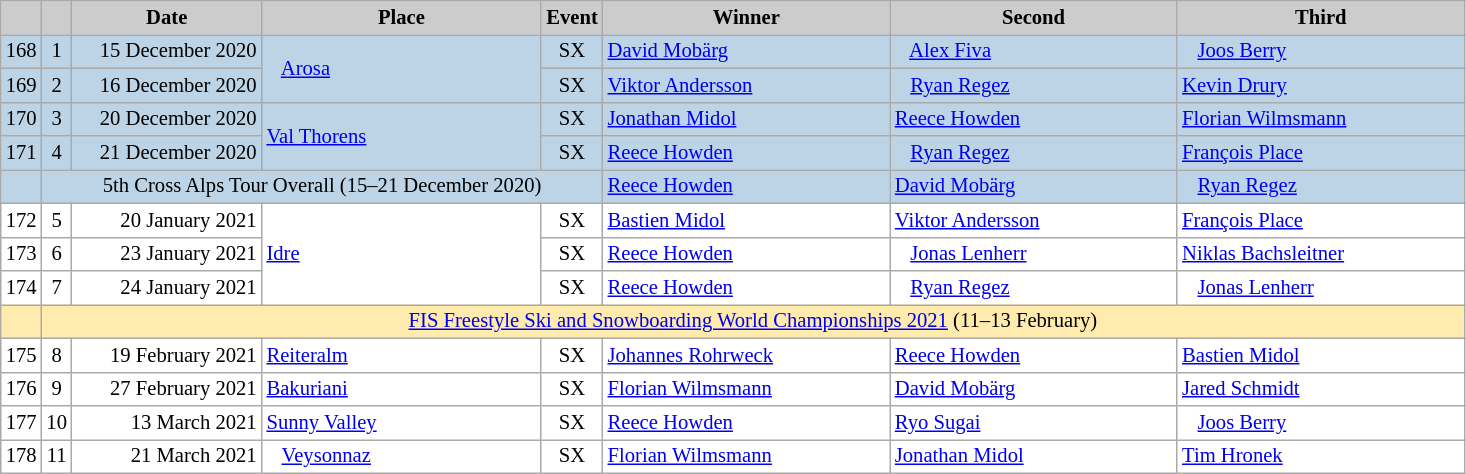<table class="wikitable plainrowheaders" style="background:#fff; font-size:86%; line-height:16px; border:grey solid 1px; border-collapse:collapse;">
<tr>
<th scope="col" style="background:#ccc; width=20 px;"></th>
<th scope="col" style="background:#ccc; width=30 px;"></th>
<th scope="col" style="background:#ccc; width:120px;">Date</th>
<th scope="col" style="background:#ccc; width:180px;">Place</th>
<th scope="col" style="background:#ccc; width:15px;">Event</th>
<th scope="col" style="background:#ccc; width:185px;">Winner</th>
<th scope="col" style="background:#ccc; width:185px;">Second</th>
<th scope="col" style="background:#ccc; width:185px;">Third</th>
</tr>
<tr bgcolor="#BCD4E6">
<td align="center">168</td>
<td align="center">1</td>
<td align="right">15 December 2020</td>
<td rowspan="2">   <a href='#'>Arosa</a></td>
<td align="center">SX</td>
<td> <a href='#'>David Mobärg</a></td>
<td>   <a href='#'>Alex Fiva</a></td>
<td>   <a href='#'>Joos Berry</a></td>
</tr>
<tr bgcolor="#BCD4E6">
<td align="center">169</td>
<td align="center">2</td>
<td align="right">16 December 2020</td>
<td align="center">SX</td>
<td> <a href='#'>Viktor Andersson</a></td>
<td>   <a href='#'>Ryan Regez</a></td>
<td> <a href='#'>Kevin Drury</a></td>
</tr>
<tr bgcolor="#BCD4E6">
<td align="center">170</td>
<td align="center">3</td>
<td align="right">20 December 2020</td>
<td rowspan="2"> <a href='#'>Val Thorens</a></td>
<td align="center">SX</td>
<td> <a href='#'>Jonathan Midol</a></td>
<td> <a href='#'>Reece Howden</a></td>
<td> <a href='#'>Florian Wilmsmann</a></td>
</tr>
<tr bgcolor="#BCD4E6">
<td align="center">171</td>
<td align="center">4</td>
<td align="right">21 December 2020</td>
<td align="center">SX</td>
<td> <a href='#'>Reece Howden</a></td>
<td>   <a href='#'>Ryan Regez</a></td>
<td> <a href='#'>François Place</a></td>
</tr>
<tr bgcolor="#BCD4E6">
<td></td>
<td colspan="4" align="center">5th Cross Alps Tour Overall (15–21 December 2020)</td>
<td> <a href='#'>Reece Howden</a></td>
<td> <a href='#'>David Mobärg</a></td>
<td>   <a href='#'>Ryan Regez</a></td>
</tr>
<tr>
<td align="center">172</td>
<td align="center">5</td>
<td align="right">20 January 2021</td>
<td rowspan="3"> <a href='#'>Idre</a></td>
<td align="center">SX</td>
<td> <a href='#'>Bastien Midol</a></td>
<td> <a href='#'>Viktor Andersson</a></td>
<td> <a href='#'>François Place</a></td>
</tr>
<tr>
<td align="center">173</td>
<td align="center">6</td>
<td align="right">23 January 2021</td>
<td align="center">SX</td>
<td> <a href='#'>Reece Howden</a></td>
<td>   <a href='#'>Jonas Lenherr</a></td>
<td> <a href='#'>Niklas Bachsleitner</a></td>
</tr>
<tr>
<td align="center">174</td>
<td align="center">7</td>
<td align="right">24 January 2021</td>
<td align="center">SX</td>
<td> <a href='#'>Reece Howden</a></td>
<td>   <a href='#'>Ryan Regez</a></td>
<td>   <a href='#'>Jonas Lenherr</a></td>
</tr>
<tr style="background:#FFEBAD">
<td></td>
<td align="center" colspan="7"><a href='#'>FIS Freestyle Ski and Snowboarding World Championships 2021</a>  (11–13 February)</td>
</tr>
<tr>
<td align="center">175</td>
<td align="center">8</td>
<td align="right">19 February 2021</td>
<td> <a href='#'>Reiteralm</a></td>
<td align="center">SX</td>
<td> <a href='#'>Johannes Rohrweck</a></td>
<td> <a href='#'>Reece Howden</a></td>
<td> <a href='#'>Bastien Midol</a></td>
</tr>
<tr>
<td align="center">176</td>
<td align="center">9</td>
<td align="right">27 February 2021</td>
<td> <a href='#'>Bakuriani</a></td>
<td align="center">SX</td>
<td> <a href='#'>Florian Wilmsmann</a></td>
<td> <a href='#'>David Mobärg</a></td>
<td> <a href='#'>Jared Schmidt</a></td>
</tr>
<tr>
<td align="center">177</td>
<td align="center">10</td>
<td align="right">13 March 2021</td>
<td> <a href='#'>Sunny Valley</a></td>
<td align="center">SX</td>
<td> <a href='#'>Reece Howden</a></td>
<td> <a href='#'>Ryo Sugai</a></td>
<td>   <a href='#'>Joos Berry</a></td>
</tr>
<tr>
<td align="center">178</td>
<td align="center">11</td>
<td align="right">21 March 2021</td>
<td>   <a href='#'>Veysonnaz</a></td>
<td align="center">SX</td>
<td> <a href='#'>Florian Wilmsmann</a></td>
<td> <a href='#'>Jonathan Midol</a></td>
<td> <a href='#'>Tim Hronek</a></td>
</tr>
</table>
